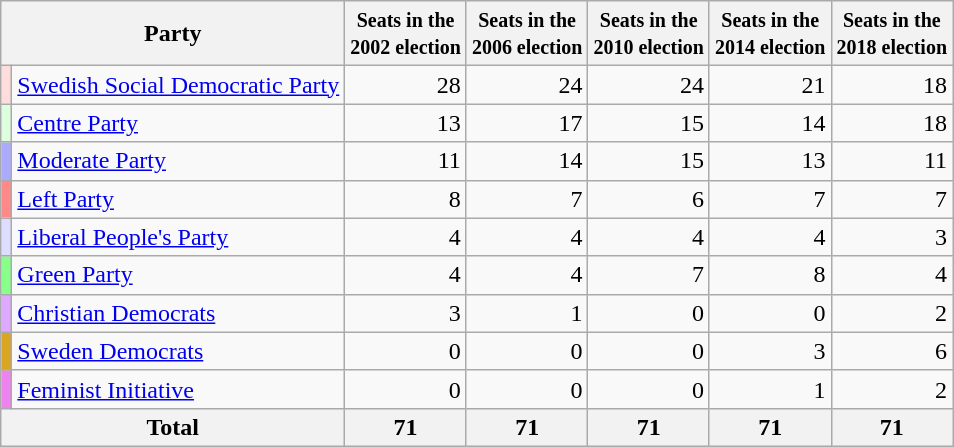<table class="wikitable sortable" border="1">
<tr align=left>
<th colspan=2>Party</th>
<th><small>Seats in the<br>2002 election</small></th>
<th><small>Seats in the<br>2006 election</small></th>
<th><small>Seats in the<br>2010 election</small></th>
<th><small> Seats in the<br>2014 election</small></th>
<th><small>Seats in the</small><br><small>2018 election</small></th>
</tr>
<tr>
<td style="background:#ffdddd"></td>
<td><a href='#'>Swedish Social Democratic Party</a></td>
<td align=right>28</td>
<td align=right>24</td>
<td align=right>24</td>
<td align=right>21</td>
<td align=right>18</td>
</tr>
<tr>
<td style="background:#ddffdd"></td>
<td><a href='#'>Centre Party</a></td>
<td align=right>13</td>
<td align=right>17</td>
<td align=right>15</td>
<td align=right>14</td>
<td align=right>18</td>
</tr>
<tr>
<td style="background:#aaaaff"></td>
<td><a href='#'>Moderate Party</a></td>
<td align=right>11</td>
<td align=right>14</td>
<td align=right>15</td>
<td align=right>13</td>
<td align=right>11</td>
</tr>
<tr>
<td style="background:#ff8888"></td>
<td><a href='#'>Left Party</a></td>
<td align=right>8</td>
<td align=right>7</td>
<td align=right>6</td>
<td align=right>7</td>
<td align=right>7</td>
</tr>
<tr>
<td style="background:#ddddff"></td>
<td><a href='#'>Liberal People's Party</a></td>
<td align=right>4</td>
<td align=right>4</td>
<td align=right>4</td>
<td align=right>4</td>
<td align=right>3</td>
</tr>
<tr>
<td style="background:#88ff88"></td>
<td><a href='#'>Green Party</a></td>
<td align=right>4</td>
<td align=right>4</td>
<td align=right>7</td>
<td align=right>8</td>
<td align=right>4</td>
</tr>
<tr>
<td style="background:#ddaaff"></td>
<td><a href='#'>Christian Democrats</a></td>
<td align=right>3</td>
<td align=right>1</td>
<td align=right>0</td>
<td align=right>0</td>
<td align=right>2</td>
</tr>
<tr>
<td style="background:#DAA520"></td>
<td><a href='#'>Sweden Democrats</a></td>
<td align=right>0</td>
<td align=right>0</td>
<td align=right>0</td>
<td align=right>3</td>
<td align=right>6</td>
</tr>
<tr>
<td style="background:#EE82EE"></td>
<td><a href='#'>Feminist Initiative</a></td>
<td align=right>0</td>
<td align=right>0</td>
<td align=right>0</td>
<td align=right>1</td>
<td align=right>2</td>
</tr>
<tr align=left>
<th colspan=2>Total</th>
<th align=right>71</th>
<th>71</th>
<th>71</th>
<th>71</th>
<th>71</th>
</tr>
</table>
